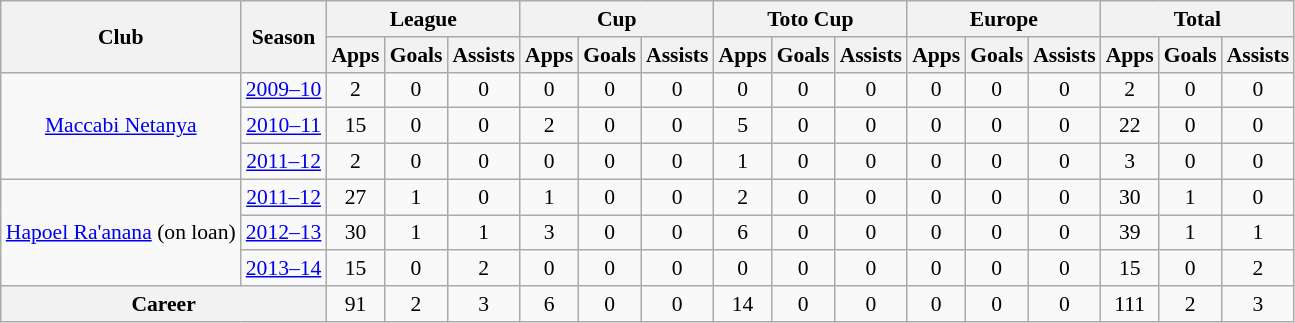<table class="wikitable" style="font-size:90%; text-align: center;">
<tr>
<th rowspan="2">Club</th>
<th rowspan="2">Season</th>
<th colspan="3">League</th>
<th colspan="3">Cup</th>
<th colspan="3">Toto Cup</th>
<th colspan="3">Europe</th>
<th colspan="3">Total</th>
</tr>
<tr>
<th>Apps</th>
<th>Goals</th>
<th>Assists</th>
<th>Apps</th>
<th>Goals</th>
<th>Assists</th>
<th>Apps</th>
<th>Goals</th>
<th>Assists</th>
<th>Apps</th>
<th>Goals</th>
<th>Assists</th>
<th>Apps</th>
<th>Goals</th>
<th>Assists</th>
</tr>
<tr |-||-||-|>
<td rowspan="3" valign="center"><a href='#'>Maccabi Netanya</a></td>
<td><a href='#'>2009–10</a></td>
<td>2</td>
<td>0</td>
<td>0</td>
<td>0</td>
<td>0</td>
<td>0</td>
<td>0</td>
<td>0</td>
<td>0</td>
<td>0</td>
<td>0</td>
<td>0</td>
<td>2</td>
<td>0</td>
<td>0</td>
</tr>
<tr>
<td><a href='#'>2010–11</a></td>
<td>15</td>
<td>0</td>
<td>0</td>
<td>2</td>
<td>0</td>
<td>0</td>
<td>5</td>
<td>0</td>
<td>0</td>
<td>0</td>
<td>0</td>
<td>0</td>
<td>22</td>
<td>0</td>
<td>0</td>
</tr>
<tr>
<td><a href='#'>2011–12</a></td>
<td>2</td>
<td>0</td>
<td>0</td>
<td>0</td>
<td>0</td>
<td>0</td>
<td>1</td>
<td>0</td>
<td>0</td>
<td>0</td>
<td>0</td>
<td>0</td>
<td>3</td>
<td>0</td>
<td>0</td>
</tr>
<tr>
<td rowspan="3" valign="center"><a href='#'>Hapoel Ra'anana</a> (on loan)</td>
<td><a href='#'>2011–12</a></td>
<td>27</td>
<td>1</td>
<td>0</td>
<td>1</td>
<td>0</td>
<td>0</td>
<td>2</td>
<td>0</td>
<td>0</td>
<td>0</td>
<td>0</td>
<td>0</td>
<td>30</td>
<td>1</td>
<td>0</td>
</tr>
<tr>
<td><a href='#'>2012–13</a></td>
<td>30</td>
<td>1</td>
<td>1</td>
<td>3</td>
<td>0</td>
<td>0</td>
<td>6</td>
<td>0</td>
<td>0</td>
<td>0</td>
<td>0</td>
<td>0</td>
<td>39</td>
<td>1</td>
<td>1</td>
</tr>
<tr>
<td><a href='#'>2013–14</a></td>
<td>15</td>
<td>0</td>
<td>2</td>
<td>0</td>
<td>0</td>
<td>0</td>
<td>0</td>
<td>0</td>
<td>0</td>
<td>0</td>
<td>0</td>
<td>0</td>
<td>15</td>
<td>0</td>
<td>2</td>
</tr>
<tr>
<th colspan="2" valign="center">Career</th>
<td>91</td>
<td>2</td>
<td>3</td>
<td>6</td>
<td>0</td>
<td>0</td>
<td>14</td>
<td>0</td>
<td>0</td>
<td>0</td>
<td>0</td>
<td>0</td>
<td>111</td>
<td>2</td>
<td>3</td>
</tr>
</table>
